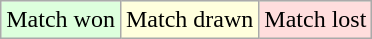<table class="wikitable">
<tr bgcolor="#ddffdd">
<td>Match won</td>
<td bgcolor="#ffffdd">Match drawn</td>
<td bgcolor="#ffdddd">Match lost</td>
</tr>
</table>
